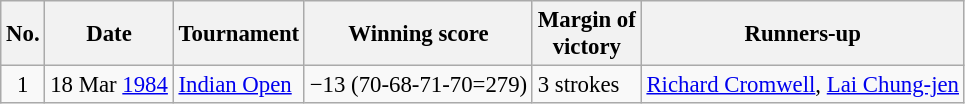<table class="wikitable" style="font-size:95%;">
<tr>
<th>No.</th>
<th>Date</th>
<th>Tournament</th>
<th>Winning score</th>
<th>Margin of<br>victory</th>
<th>Runners-up</th>
</tr>
<tr>
<td align=center>1</td>
<td align=right>18 Mar <a href='#'>1984</a></td>
<td><a href='#'>Indian Open</a></td>
<td>−13 (70-68-71-70=279)</td>
<td>3 strokes</td>
<td> <a href='#'>Richard Cromwell</a>,  <a href='#'>Lai Chung-jen</a></td>
</tr>
</table>
